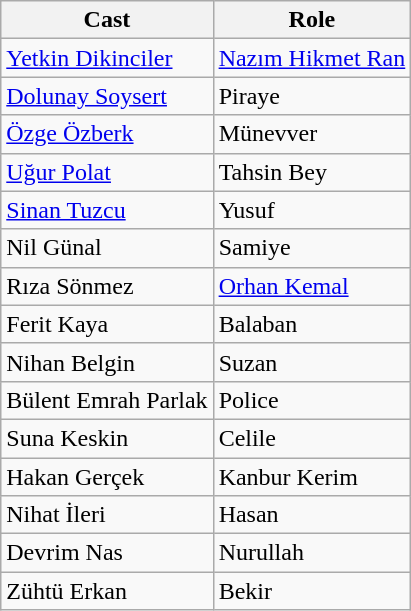<table class="wikitable">
<tr>
<th>Cast</th>
<th>Role</th>
</tr>
<tr>
<td><a href='#'>Yetkin Dikinciler</a></td>
<td><a href='#'>Nazım Hikmet Ran</a></td>
</tr>
<tr>
<td><a href='#'>Dolunay Soysert</a></td>
<td>Piraye</td>
</tr>
<tr>
<td><a href='#'>Özge Özberk</a></td>
<td>Münevver</td>
</tr>
<tr>
<td><a href='#'>Uğur Polat</a></td>
<td>Tahsin Bey</td>
</tr>
<tr>
<td><a href='#'>Sinan Tuzcu</a></td>
<td>Yusuf</td>
</tr>
<tr>
<td>Nil Günal</td>
<td>Samiye</td>
</tr>
<tr>
<td>Rıza Sönmez</td>
<td><a href='#'>Orhan Kemal</a></td>
</tr>
<tr>
<td>Ferit Kaya</td>
<td>Balaban</td>
</tr>
<tr>
<td>Nihan Belgin</td>
<td>Suzan</td>
</tr>
<tr>
<td>Bülent Emrah Parlak</td>
<td>Police</td>
</tr>
<tr>
<td>Suna Keskin</td>
<td>Celile</td>
</tr>
<tr>
<td>Hakan Gerçek</td>
<td>Kanbur Kerim</td>
</tr>
<tr>
<td>Nihat İleri</td>
<td>Hasan</td>
</tr>
<tr>
<td>Devrim Nas</td>
<td>Nurullah</td>
</tr>
<tr>
<td>Zühtü Erkan</td>
<td>Bekir</td>
</tr>
</table>
